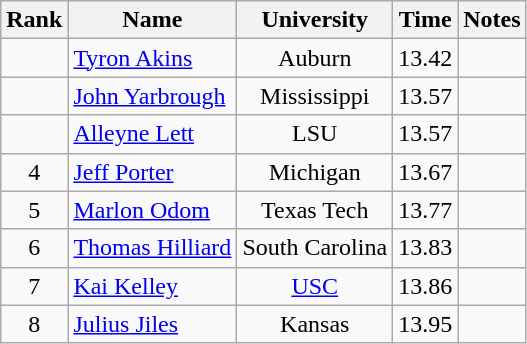<table class="wikitable sortable" style="text-align:center">
<tr>
<th>Rank</th>
<th>Name</th>
<th>University</th>
<th>Time</th>
<th>Notes</th>
</tr>
<tr>
<td></td>
<td align=left><a href='#'>Tyron Akins</a></td>
<td>Auburn</td>
<td>13.42</td>
<td></td>
</tr>
<tr>
<td></td>
<td align=left><a href='#'>John Yarbrough</a></td>
<td>Mississippi</td>
<td>13.57</td>
<td></td>
</tr>
<tr>
<td></td>
<td align=left><a href='#'>Alleyne Lett</a> </td>
<td>LSU</td>
<td>13.57</td>
<td></td>
</tr>
<tr>
<td>4</td>
<td align=left><a href='#'>Jeff Porter</a></td>
<td>Michigan</td>
<td>13.67</td>
<td></td>
</tr>
<tr>
<td>5</td>
<td align=left><a href='#'>Marlon Odom</a></td>
<td>Texas Tech</td>
<td>13.77</td>
<td></td>
</tr>
<tr>
<td>6</td>
<td align=left><a href='#'>Thomas Hilliard</a></td>
<td>South Carolina</td>
<td>13.83</td>
<td></td>
</tr>
<tr>
<td>7</td>
<td align=left><a href='#'>Kai Kelley</a></td>
<td><a href='#'>USC</a></td>
<td>13.86</td>
<td></td>
</tr>
<tr>
<td>8</td>
<td align=left><a href='#'>Julius Jiles</a></td>
<td>Kansas</td>
<td>13.95</td>
<td></td>
</tr>
</table>
